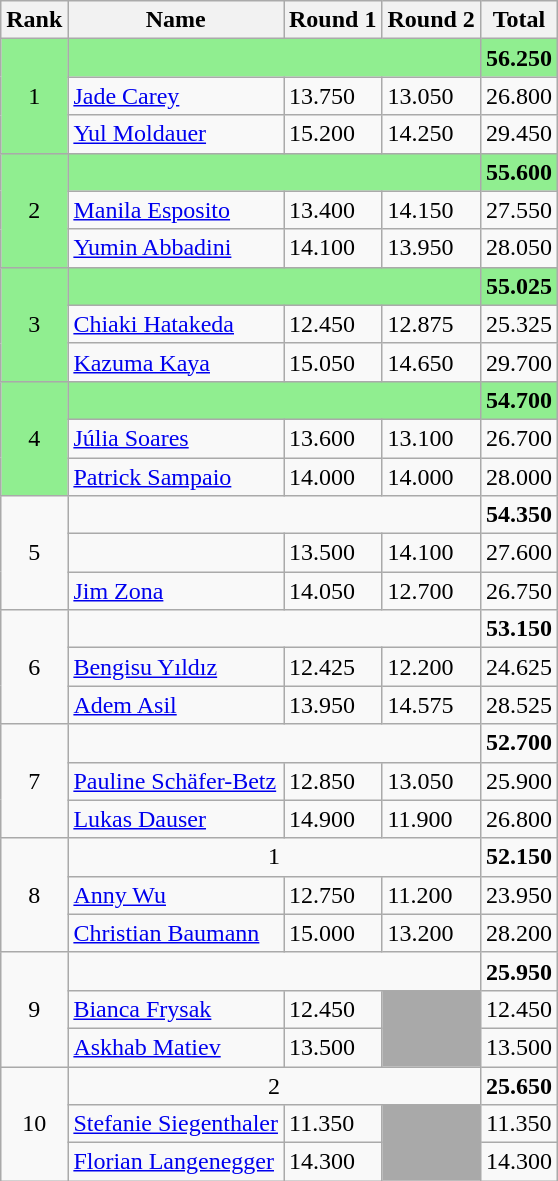<table class="wikitable" white-space:nowrap">
<tr>
<th>Rank</th>
<th>Name</th>
<th>Round 1</th>
<th>Round 2</th>
<th>Total</th>
</tr>
<tr bgcolor="lightgreen">
<td rowspan="3" align=center>1</td>
<td align=center colspan="3"></td>
<td><strong>56.250</strong></td>
</tr>
<tr>
<td><a href='#'>Jade Carey</a></td>
<td> 13.750</td>
<td> 13.050</td>
<td>26.800</td>
</tr>
<tr>
<td><a href='#'>Yul Moldauer</a></td>
<td> 15.200</td>
<td> 14.250</td>
<td>29.450</td>
</tr>
<tr bgcolor="lightgreen">
<td rowspan="3" align=center>2</td>
<td align=center colspan="3"></td>
<td><strong>55.600</strong></td>
</tr>
<tr>
<td><a href='#'>Manila Esposito</a></td>
<td> 13.400</td>
<td> 14.150</td>
<td>27.550</td>
</tr>
<tr>
<td><a href='#'>Yumin Abbadini</a></td>
<td> 14.100</td>
<td> 13.950</td>
<td>28.050</td>
</tr>
<tr bgcolor="lightgreen">
<td rowspan="3" align=center>3</td>
<td align=center colspan="3"></td>
<td><strong>55.025</strong></td>
</tr>
<tr>
<td><a href='#'>Chiaki Hatakeda</a></td>
<td> 12.450</td>
<td> 12.875</td>
<td>25.325</td>
</tr>
<tr>
<td><a href='#'>Kazuma Kaya</a></td>
<td> 15.050</td>
<td> 14.650</td>
<td>29.700</td>
</tr>
<tr bgcolor="lightgreen">
<td rowspan="3" align=center>4</td>
<td align=center colspan="3"></td>
<td><strong>54.700</strong></td>
</tr>
<tr>
<td><a href='#'>Júlia Soares</a></td>
<td> 13.600</td>
<td> 13.100</td>
<td>26.700</td>
</tr>
<tr>
<td><a href='#'>Patrick Sampaio</a></td>
<td> 14.000</td>
<td> 14.000</td>
<td>28.000</td>
</tr>
<tr>
<td rowspan="3" align=center>5</td>
<td align=center colspan="3"></td>
<td><strong>54.350</strong></td>
</tr>
<tr>
<td></td>
<td> 13.500</td>
<td> 14.100</td>
<td>27.600</td>
</tr>
<tr>
<td><a href='#'>Jim Zona</a></td>
<td> 14.050</td>
<td> 12.700</td>
<td>26.750</td>
</tr>
<tr>
<td rowspan="3" align=center>6</td>
<td align=center colspan="3"></td>
<td><strong>53.150</strong></td>
</tr>
<tr>
<td><a href='#'>Bengisu Yıldız</a></td>
<td> 12.425</td>
<td> 12.200</td>
<td>24.625</td>
</tr>
<tr>
<td><a href='#'>Adem Asil</a></td>
<td> 13.950</td>
<td> 14.575</td>
<td>28.525</td>
</tr>
<tr>
<td rowspan="3" align=center>7</td>
<td align=center colspan="3"></td>
<td><strong>52.700</strong></td>
</tr>
<tr>
<td><a href='#'>Pauline Schäfer-Betz</a></td>
<td> 12.850</td>
<td> 13.050</td>
<td>25.900</td>
</tr>
<tr>
<td><a href='#'>Lukas Dauser</a></td>
<td> 14.900</td>
<td> 11.900</td>
<td>26.800</td>
</tr>
<tr>
<td rowspan="3" align=center>8</td>
<td align=center colspan="3"> 1</td>
<td><strong>52.150</strong></td>
</tr>
<tr>
<td><a href='#'>Anny Wu</a></td>
<td> 12.750</td>
<td> 11.200</td>
<td>23.950</td>
</tr>
<tr>
<td><a href='#'>Christian Baumann</a></td>
<td> 15.000</td>
<td> 13.200</td>
<td>28.200</td>
</tr>
<tr>
<td rowspan="3" align=center>9</td>
<td align=center colspan="3"></td>
<td><strong>25.950</strong></td>
</tr>
<tr>
<td><a href='#'>Bianca Frysak</a></td>
<td> 12.450</td>
<td rowspan="2" bgcolor="darkgrey"></td>
<td>12.450</td>
</tr>
<tr>
<td><a href='#'>Askhab Matiev</a></td>
<td> 13.500</td>
<td>13.500</td>
</tr>
<tr>
<td rowspan="3" align=center>10</td>
<td align=center colspan="3"> 2</td>
<td><strong>25.650</strong></td>
</tr>
<tr>
<td><a href='#'>Stefanie Siegenthaler</a></td>
<td align=left> 11.350</td>
<td rowspan="2" bgcolor="darkgrey"></td>
<td align=center>11.350</td>
</tr>
<tr>
<td><a href='#'>Florian Langenegger</a></td>
<td> 14.300</td>
<td>14.300</td>
</tr>
</table>
